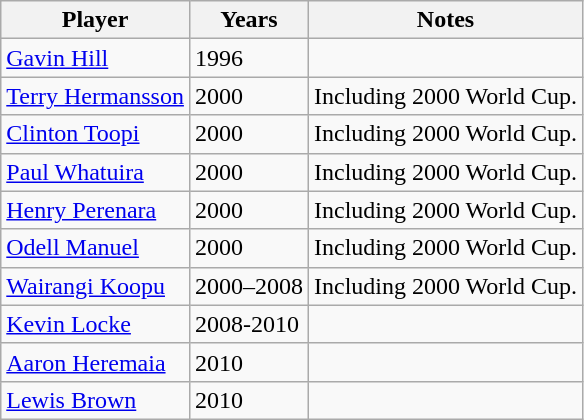<table class="wikitable sortable">
<tr>
<th>Player</th>
<th>Years</th>
<th>Notes</th>
</tr>
<tr>
<td><a href='#'>Gavin Hill</a></td>
<td>1996</td>
<td></td>
</tr>
<tr>
<td><a href='#'>Terry Hermansson</a></td>
<td>2000</td>
<td>Including 2000 World Cup.</td>
</tr>
<tr>
<td><a href='#'>Clinton Toopi</a></td>
<td>2000</td>
<td>Including 2000 World Cup.</td>
</tr>
<tr>
<td><a href='#'>Paul Whatuira</a></td>
<td>2000</td>
<td>Including 2000 World Cup.</td>
</tr>
<tr>
<td><a href='#'>Henry Perenara</a></td>
<td>2000</td>
<td>Including 2000 World Cup.</td>
</tr>
<tr>
<td><a href='#'>Odell Manuel</a></td>
<td>2000</td>
<td>Including 2000 World Cup.</td>
</tr>
<tr>
<td><a href='#'>Wairangi Koopu</a></td>
<td>2000–2008</td>
<td>Including 2000 World Cup.</td>
</tr>
<tr>
<td><a href='#'>Kevin Locke</a></td>
<td>2008-2010</td>
<td></td>
</tr>
<tr>
<td><a href='#'>Aaron Heremaia</a></td>
<td>2010</td>
<td></td>
</tr>
<tr>
<td><a href='#'>Lewis Brown</a></td>
<td>2010</td>
<td></td>
</tr>
</table>
